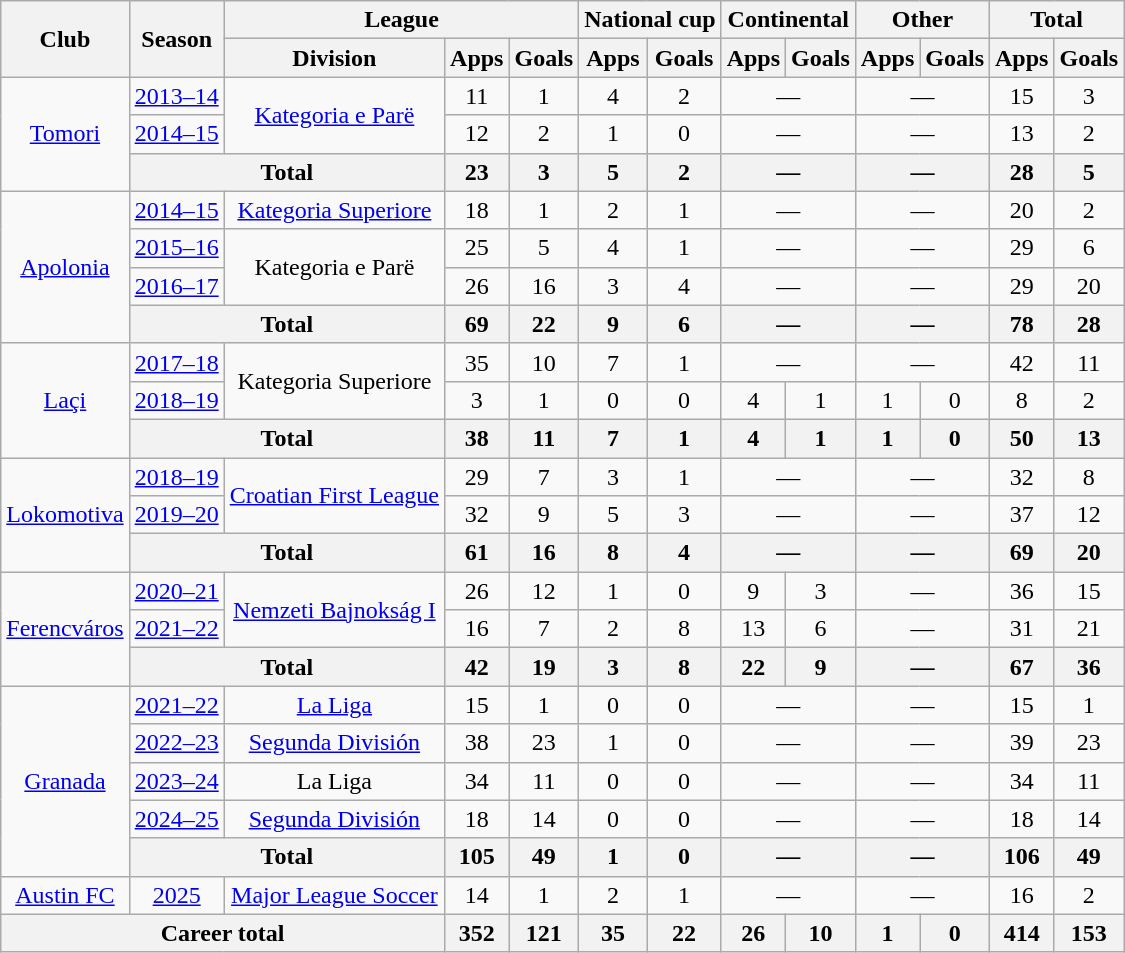<table class="wikitable" style="text-align:center">
<tr>
<th rowspan="2">Club</th>
<th rowspan="2">Season</th>
<th colspan="3">League</th>
<th colspan="2">National cup</th>
<th colspan="2">Continental</th>
<th colspan="2">Other</th>
<th colspan="2">Total</th>
</tr>
<tr>
<th>Division</th>
<th>Apps</th>
<th>Goals</th>
<th>Apps</th>
<th>Goals</th>
<th>Apps</th>
<th>Goals</th>
<th>Apps</th>
<th>Goals</th>
<th>Apps</th>
<th>Goals</th>
</tr>
<tr>
<td rowspan="3"><a href='#'>Tomori</a></td>
<td><a href='#'>2013–14</a></td>
<td rowspan="2"><a href='#'>Kategoria e Parë</a></td>
<td>11</td>
<td>1</td>
<td>4</td>
<td>2</td>
<td colspan="2">—</td>
<td colspan="2">—</td>
<td>15</td>
<td>3</td>
</tr>
<tr>
<td><a href='#'>2014–15</a></td>
<td>12</td>
<td>2</td>
<td>1</td>
<td>0</td>
<td colspan="2">—</td>
<td colspan="2">—</td>
<td>13</td>
<td>2</td>
</tr>
<tr>
<th colspan="2">Total</th>
<th>23</th>
<th>3</th>
<th>5</th>
<th>2</th>
<th colspan="2">—</th>
<th colspan="2">—</th>
<th>28</th>
<th>5</th>
</tr>
<tr>
<td rowspan="4"><a href='#'>Apolonia</a></td>
<td><a href='#'>2014–15</a></td>
<td rowspan="1"><a href='#'>Kategoria Superiore</a></td>
<td>18</td>
<td>1</td>
<td>2</td>
<td>1</td>
<td colspan="2">—</td>
<td colspan="2">—</td>
<td>20</td>
<td>2</td>
</tr>
<tr>
<td><a href='#'>2015–16</a></td>
<td rowspan="2">Kategoria e Parë</td>
<td>25</td>
<td>5</td>
<td>4</td>
<td>1</td>
<td colspan="2">—</td>
<td colspan="2">—</td>
<td>29</td>
<td>6</td>
</tr>
<tr>
<td><a href='#'>2016–17</a></td>
<td>26</td>
<td>16</td>
<td>3</td>
<td>4</td>
<td colspan="2">—</td>
<td colspan="2">—</td>
<td>29</td>
<td>20</td>
</tr>
<tr>
<th colspan="2">Total</th>
<th>69</th>
<th>22</th>
<th>9</th>
<th>6</th>
<th colspan="2">—</th>
<th colspan="2">—</th>
<th>78</th>
<th>28</th>
</tr>
<tr>
<td rowspan="3"><a href='#'>Laçi</a></td>
<td><a href='#'>2017–18</a></td>
<td rowspan="2">Kategoria Superiore</td>
<td>35</td>
<td>10</td>
<td>7</td>
<td>1</td>
<td colspan="2">—</td>
<td colspan="2">—</td>
<td>42</td>
<td>11</td>
</tr>
<tr>
<td><a href='#'>2018–19</a></td>
<td>3</td>
<td>1</td>
<td>0</td>
<td>0</td>
<td>4</td>
<td>1</td>
<td>1</td>
<td>0</td>
<td>8</td>
<td>2</td>
</tr>
<tr>
<th colspan="2">Total</th>
<th>38</th>
<th>11</th>
<th>7</th>
<th>1</th>
<th>4</th>
<th>1</th>
<th>1</th>
<th>0</th>
<th>50</th>
<th>13</th>
</tr>
<tr>
<td rowspan="3"><a href='#'>Lokomotiva</a></td>
<td><a href='#'>2018–19</a></td>
<td rowspan="2"><a href='#'>Croatian First League</a></td>
<td>29</td>
<td>7</td>
<td>3</td>
<td>1</td>
<td colspan="2">—</td>
<td colspan="2">—</td>
<td>32</td>
<td>8</td>
</tr>
<tr>
<td><a href='#'>2019–20</a></td>
<td>32</td>
<td>9</td>
<td>5</td>
<td>3</td>
<td colspan="2">—</td>
<td colspan="2">—</td>
<td>37</td>
<td>12</td>
</tr>
<tr>
<th colspan="2">Total</th>
<th>61</th>
<th>16</th>
<th>8</th>
<th>4</th>
<th colspan="2">—</th>
<th colspan="2">—</th>
<th>69</th>
<th>20</th>
</tr>
<tr>
<td rowspan="3"><a href='#'>Ferencváros</a></td>
<td><a href='#'>2020–21</a></td>
<td rowspan="2"><a href='#'>Nemzeti Bajnokság I</a></td>
<td>26</td>
<td>12</td>
<td>1</td>
<td>0</td>
<td>9</td>
<td>3</td>
<td colspan="2">—</td>
<td>36</td>
<td>15</td>
</tr>
<tr>
<td><a href='#'>2021–22</a></td>
<td>16</td>
<td>7</td>
<td>2</td>
<td>8</td>
<td>13</td>
<td>6</td>
<td colspan="2">—</td>
<td>31</td>
<td>21</td>
</tr>
<tr>
<th colspan="2">Total</th>
<th>42</th>
<th>19</th>
<th>3</th>
<th>8</th>
<th>22</th>
<th>9</th>
<th colspan="2">—</th>
<th>67</th>
<th>36</th>
</tr>
<tr>
<td rowspan="5"><a href='#'>Granada</a></td>
<td><a href='#'>2021–22</a></td>
<td><a href='#'>La Liga</a></td>
<td>15</td>
<td>1</td>
<td>0</td>
<td>0</td>
<td colspan="2">—</td>
<td colspan="2">—</td>
<td>15</td>
<td>1</td>
</tr>
<tr>
<td><a href='#'>2022–23</a></td>
<td><a href='#'>Segunda División</a></td>
<td>38</td>
<td>23</td>
<td>1</td>
<td>0</td>
<td colspan="2">—</td>
<td colspan="2">—</td>
<td>39</td>
<td>23</td>
</tr>
<tr>
<td><a href='#'>2023–24</a></td>
<td>La Liga</td>
<td>34</td>
<td>11</td>
<td>0</td>
<td>0</td>
<td colspan="2">—</td>
<td colspan="2">—</td>
<td>34</td>
<td>11</td>
</tr>
<tr>
<td><a href='#'>2024–25</a></td>
<td><a href='#'>Segunda División</a></td>
<td>18</td>
<td>14</td>
<td>0</td>
<td>0</td>
<td colspan="2">—</td>
<td colspan="2">—</td>
<td>18</td>
<td>14</td>
</tr>
<tr>
<th colspan="2">Total</th>
<th>105</th>
<th>49</th>
<th>1</th>
<th>0</th>
<th colspan="2">—</th>
<th colspan="2">—</th>
<th>106</th>
<th>49</th>
</tr>
<tr>
<td><a href='#'>Austin FC</a></td>
<td><a href='#'>2025</a></td>
<td><a href='#'>Major League Soccer</a></td>
<td>14</td>
<td>1</td>
<td>2</td>
<td>1</td>
<td colspan="2">—</td>
<td colspan="2">—</td>
<td>16</td>
<td>2</td>
</tr>
<tr>
<th colspan="3">Career total</th>
<th>352</th>
<th>121</th>
<th>35</th>
<th>22</th>
<th>26</th>
<th>10</th>
<th>1</th>
<th>0</th>
<th>414</th>
<th>153</th>
</tr>
</table>
